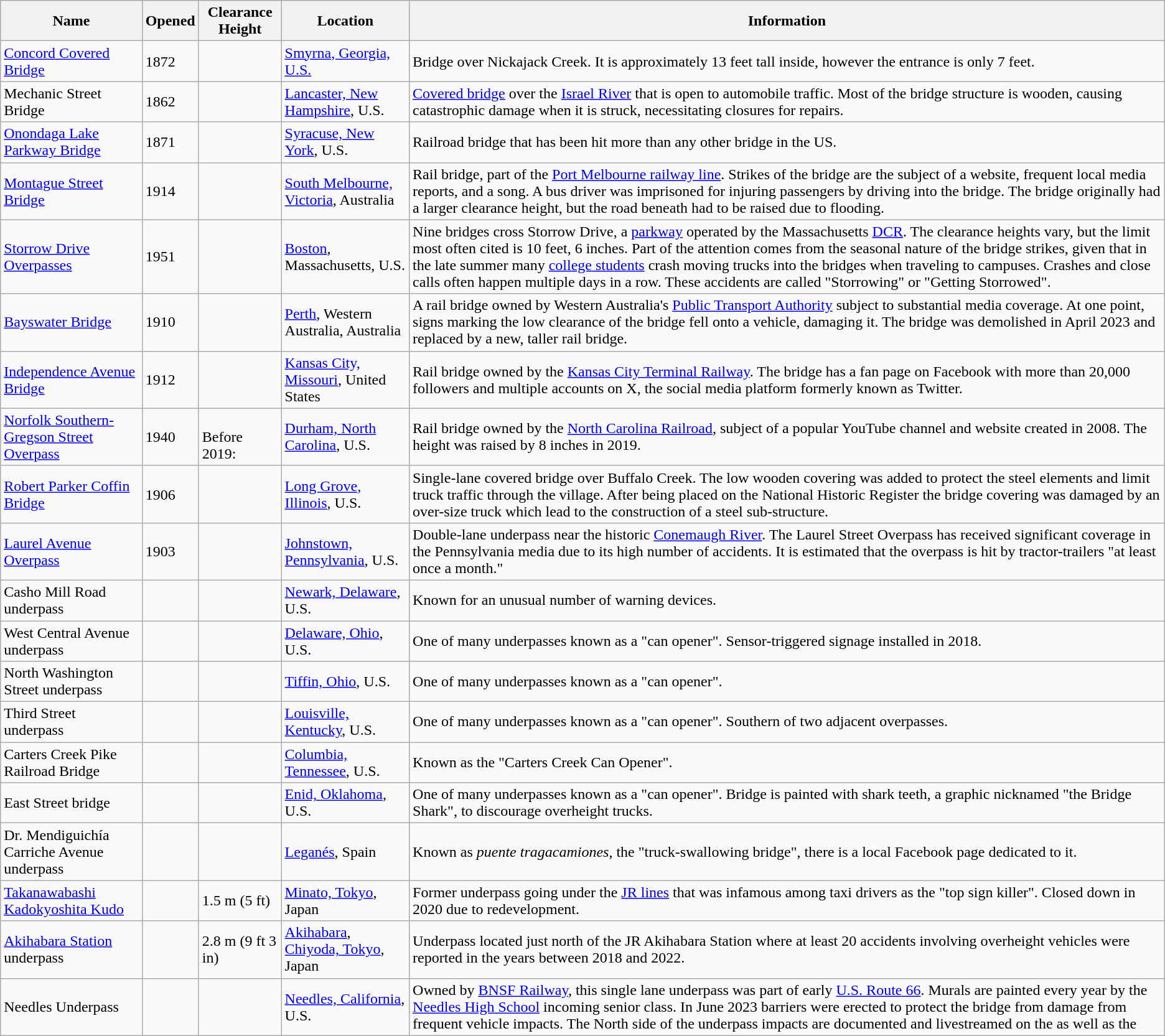<table class="wikitable">
<tr>
<th>Name</th>
<th>Opened</th>
<th>Clearance Height</th>
<th>Location</th>
<th>Information</th>
</tr>
<tr>
<td><a href='#'>Concord Covered Bridge</a></td>
<td>1872</td>
<td></td>
<td><a href='#'>Smyrna, Georgia, U.S.</a></td>
<td>Bridge over Nickajack Creek. It is approximately 13 feet tall inside, however the entrance is only 7 feet.</td>
</tr>
<tr>
<td>Mechanic Street Bridge</td>
<td>1862</td>
<td></td>
<td><a href='#'>Lancaster, New Hampshire</a>, U.S.</td>
<td><a href='#'>Covered bridge</a> over the <a href='#'>Israel River</a> that is open to automobile traffic. Most of the bridge structure is wooden, causing catastrophic damage when it is struck, necessitating closures for repairs.</td>
</tr>
<tr>
<td><a href='#'>Onondaga Lake Parkway Bridge</a></td>
<td>1871</td>
<td></td>
<td><a href='#'>Syracuse, New York</a>, U.S.</td>
<td>Railroad bridge that has been hit more than any other bridge in the US.</td>
</tr>
<tr>
<td><a href='#'>Montague Street Bridge</a></td>
<td>1914</td>
<td></td>
<td><a href='#'>South Melbourne, Victoria</a>, Australia</td>
<td>Rail bridge, part of the <a href='#'>Port Melbourne railway line</a>. Strikes of the bridge are the subject of a website, frequent local media reports, and a song. A bus driver was imprisoned for injuring passengers by driving into the bridge. The bridge originally had a larger clearance height, but the road beneath had to be raised due to flooding.</td>
</tr>
<tr>
<td><a href='#'>Storrow Drive Overpasses</a></td>
<td>1951</td>
<td></td>
<td><a href='#'>Boston</a>, Massachusetts, U.S.</td>
<td>Nine bridges cross Storrow Drive, a <a href='#'>parkway</a> operated by the Massachusetts <a href='#'>DCR</a>. The clearance heights vary, but the limit most often cited is 10 feet, 6 inches. Part of the attention comes from the seasonal nature of the bridge strikes, given that in the late summer many <a href='#'>college students</a> crash moving trucks into the bridges when traveling to campuses. Crashes and close calls often happen multiple days in a row. These accidents are called "Storrowing" or "Getting Storrowed".</td>
</tr>
<tr>
<td><a href='#'>Bayswater Bridge</a></td>
<td>1910</td>
<td></td>
<td><a href='#'>Perth</a>, Western Australia, Australia</td>
<td>A rail bridge owned by Western Australia's <a href='#'>Public Transport Authority</a> subject to substantial media coverage. At one point, signs marking the low clearance of the bridge fell onto a vehicle, damaging it. The bridge was demolished in April 2023 and replaced by a new, taller rail bridge.</td>
</tr>
<tr>
<td><a href='#'>Independence Avenue Bridge</a></td>
<td>1912</td>
<td></td>
<td><a href='#'>Kansas City, Missouri</a>, United States</td>
<td>Rail bridge owned by the <a href='#'>Kansas City Terminal Railway</a>. The bridge has a fan page on Facebook with more than 20,000 followers and multiple accounts on X, the social media platform formerly known as Twitter.</td>
</tr>
<tr>
<td><a href='#'>Norfolk Southern-Gregson Street Overpass</a></td>
<td>1940</td>
<td><br>Before 2019: </td>
<td><a href='#'>Durham, North Carolina</a>, U.S.</td>
<td>Rail bridge owned by the <a href='#'>North Carolina Railroad</a>, subject of a popular YouTube channel and website created in 2008. The height was raised by 8 inches in 2019.</td>
</tr>
<tr>
<td><a href='#'>Robert Parker Coffin Bridge</a></td>
<td>1906</td>
<td></td>
<td><a href='#'>Long Grove, Illinois</a>, U.S.</td>
<td>Single-lane covered bridge over Buffalo Creek. The low wooden covering was added to protect the steel elements and limit truck traffic through the village. After being placed on the National Historic Register the bridge covering was damaged by an over-size truck which lead to the construction of a steel sub-structure.</td>
</tr>
<tr>
<td><a href='#'>Laurel Avenue Overpass</a></td>
<td>1903</td>
<td></td>
<td><a href='#'>Johnstown, Pennsylvania</a>, U.S.</td>
<td>Double-lane underpass near the historic <a href='#'>Conemaugh River</a>. The Laurel Street Overpass has received significant coverage in the Pennsylvania media due to its high number of accidents. It is estimated that the overpass is hit by tractor-trailers "at least once a month."</td>
</tr>
<tr>
<td>Casho Mill Road underpass</td>
<td></td>
<td></td>
<td><a href='#'>Newark, Delaware</a>, U.S.</td>
<td>Known for an unusual number of warning devices. </td>
</tr>
<tr>
<td>West Central Avenue underpass</td>
<td></td>
<td></td>
<td><a href='#'>Delaware, Ohio</a>, U.S.</td>
<td>One of many underpasses known as a "can opener". Sensor-triggered signage installed in 2018. </td>
</tr>
<tr>
<td>North Washington Street underpass</td>
<td></td>
<td></td>
<td><a href='#'>Tiffin, Ohio</a>, U.S.</td>
<td>One of many underpasses known as a "can opener". </td>
</tr>
<tr>
<td>Third Street underpass</td>
<td></td>
<td></td>
<td><a href='#'>Louisville, Kentucky</a>, U.S.</td>
<td>One of many underpasses known as a "can opener". Southern of two adjacent overpasses. </td>
</tr>
<tr>
<td>Carters Creek Pike Railroad Bridge</td>
<td></td>
<td></td>
<td><a href='#'>Columbia, Tennessee</a>, U.S.</td>
<td>Known as the "Carters Creek Can Opener". </td>
</tr>
<tr>
<td>East  Street bridge</td>
<td></td>
<td></td>
<td><a href='#'>Enid, Oklahoma</a>, U.S.</td>
<td>One of many underpasses known as a "can opener". Bridge is painted with shark teeth, a graphic nicknamed "the Bridge Shark", to discourage overheight trucks. </td>
</tr>
<tr>
<td>Dr. Mendiguichía Carriche Avenue underpass</td>
<td></td>
<td></td>
<td><a href='#'>Leganés</a>, Spain</td>
<td>Known as <em>puente tragacamiones</em>, the "truck-swallowing bridge", there is a local Facebook page dedicated to it. </td>
</tr>
<tr>
<td><a href='#'>Takanawabashi Kadokyoshita Kudo</a></td>
<td></td>
<td>1.5 m (5 ft)</td>
<td><a href='#'>Minato, Tokyo</a>, Japan</td>
<td>Former underpass going under the <a href='#'>JR lines</a> that was infamous among taxi drivers as the "top sign killer". Closed down in 2020 due to redevelopment.</td>
</tr>
<tr>
<td><a href='#'>Akihabara Station</a> underpass </td>
<td></td>
<td>2.8 m (9 ft 3 in)</td>
<td><a href='#'>Akihabara</a>, <a href='#'>Chiyoda, Tokyo</a>, Japan</td>
<td>Underpass located just north of the JR Akihabara Station where at least 20 accidents involving overheight vehicles were reported in the years between 2018 and 2022.</td>
</tr>
<tr>
<td>Needles Underpass</td>
<td></td>
<td></td>
<td><a href='#'>Needles, California</a>, U.S.</td>
<td>Owned by <a href='#'>BNSF Railway</a>, this single lane underpass was part of early <a href='#'>U.S. Route 66</a>. Murals are painted every year by the <a href='#'>Needles High School</a> incoming senior class. In June 2023 barriers were erected to protect the bridge from damage from frequent vehicle impacts. The North side of the underpass impacts are documented and livestreamed on the  as well as the </td>
</tr>
</table>
